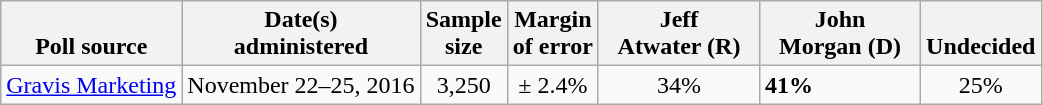<table class="wikitable">
<tr valign=bottom>
<th>Poll source</th>
<th>Date(s)<br>administered</th>
<th>Sample<br>size</th>
<th>Margin<br>of error</th>
<th style="width:100px;">Jeff<br>Atwater (R)</th>
<th style="width:100px;">John<br>Morgan (D)</th>
<th>Undecided</th>
</tr>
<tr>
<td><a href='#'>Gravis Marketing</a></td>
<td align=center>November 22–25, 2016</td>
<td align=center>3,250</td>
<td align=center>± 2.4%</td>
<td align=center>34%</td>
<td><strong>41%</strong></td>
<td align=center>25%</td>
</tr>
</table>
